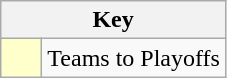<table class="wikitable" style="text-align: center;">
<tr>
<th colspan=2>Key</th>
</tr>
<tr>
<td style="background:#ffffcc; width:20px;"></td>
<td align=left>Teams to Playoffs</td>
</tr>
</table>
